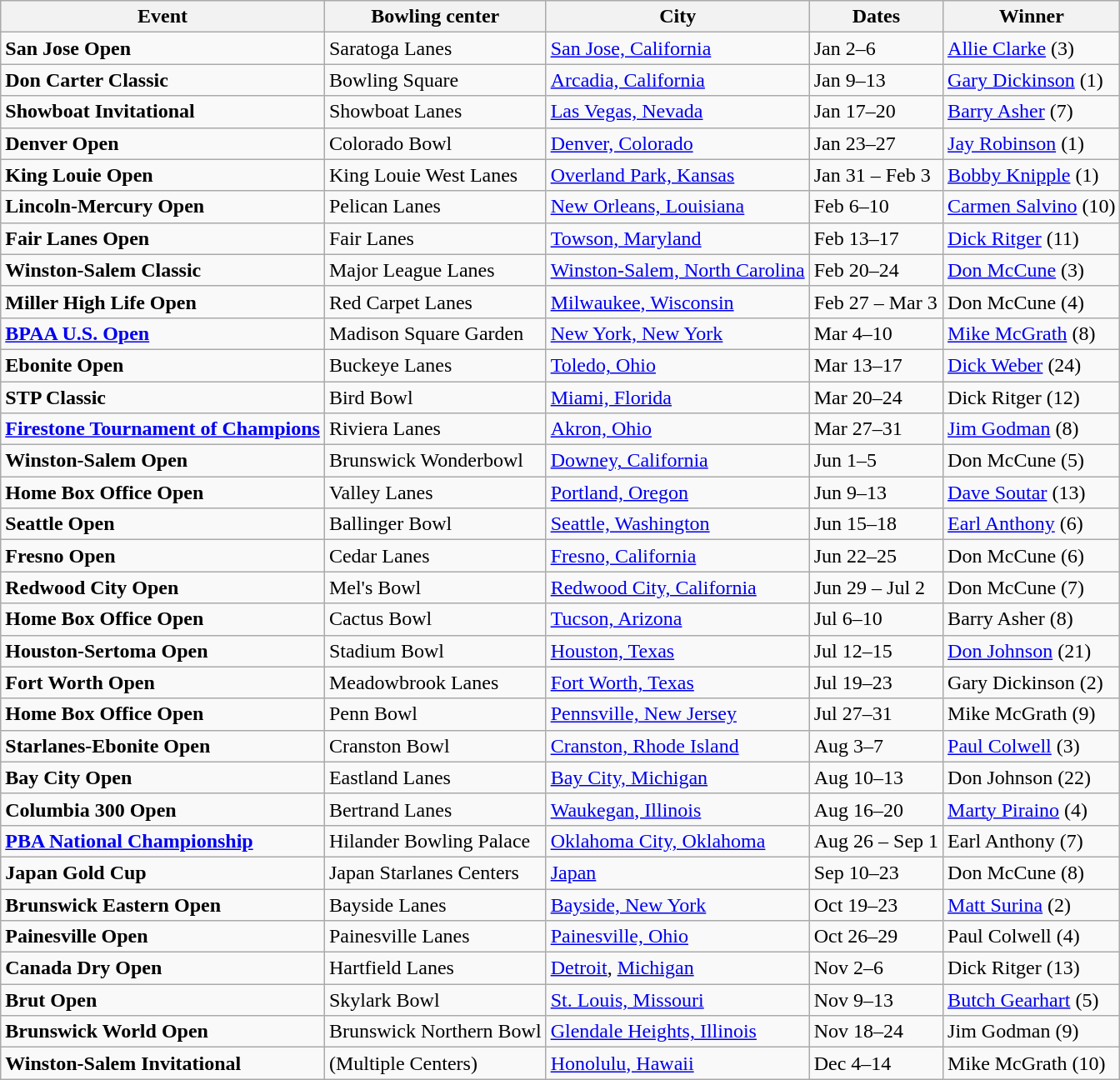<table class="wikitable">
<tr>
<th>Event</th>
<th>Bowling center</th>
<th>City</th>
<th>Dates</th>
<th>Winner</th>
</tr>
<tr>
<td><strong>San Jose Open</strong></td>
<td>Saratoga Lanes</td>
<td><a href='#'>San Jose, California</a></td>
<td>Jan 2–6</td>
<td><a href='#'>Allie Clarke</a> (3)</td>
</tr>
<tr>
<td><strong>Don Carter Classic</strong></td>
<td>Bowling Square</td>
<td><a href='#'>Arcadia, California</a></td>
<td>Jan 9–13</td>
<td><a href='#'>Gary Dickinson</a> (1)</td>
</tr>
<tr>
<td><strong>Showboat Invitational</strong></td>
<td>Showboat Lanes</td>
<td><a href='#'>Las Vegas, Nevada</a></td>
<td>Jan 17–20</td>
<td><a href='#'>Barry Asher</a> (7)</td>
</tr>
<tr>
<td><strong>Denver Open</strong></td>
<td>Colorado Bowl</td>
<td><a href='#'>Denver, Colorado</a></td>
<td>Jan 23–27</td>
<td><a href='#'>Jay Robinson</a> (1)</td>
</tr>
<tr>
<td><strong>King Louie Open</strong></td>
<td>King Louie West Lanes</td>
<td><a href='#'>Overland Park, Kansas</a></td>
<td>Jan 31 – Feb 3</td>
<td><a href='#'>Bobby Knipple</a> (1)</td>
</tr>
<tr>
<td><strong>Lincoln-Mercury Open</strong></td>
<td>Pelican Lanes</td>
<td><a href='#'>New Orleans, Louisiana</a></td>
<td>Feb 6–10</td>
<td><a href='#'>Carmen Salvino</a> (10)</td>
</tr>
<tr>
<td><strong>Fair Lanes Open</strong></td>
<td>Fair Lanes</td>
<td><a href='#'>Towson, Maryland</a></td>
<td>Feb 13–17</td>
<td><a href='#'>Dick Ritger</a> (11)</td>
</tr>
<tr>
<td><strong>Winston-Salem Classic</strong></td>
<td>Major League Lanes</td>
<td><a href='#'>Winston-Salem, North Carolina</a></td>
<td>Feb 20–24</td>
<td><a href='#'>Don McCune</a> (3)</td>
</tr>
<tr>
<td><strong>Miller High Life Open</strong></td>
<td>Red Carpet Lanes</td>
<td><a href='#'>Milwaukee, Wisconsin</a></td>
<td>Feb 27 – Mar 3</td>
<td>Don McCune (4)</td>
</tr>
<tr>
<td><strong><a href='#'>BPAA U.S. Open</a></strong></td>
<td>Madison Square Garden</td>
<td><a href='#'>New York, New York</a></td>
<td>Mar 4–10</td>
<td><a href='#'>Mike McGrath</a> (8)</td>
</tr>
<tr>
<td><strong>Ebonite Open</strong></td>
<td>Buckeye Lanes</td>
<td><a href='#'>Toledo, Ohio</a></td>
<td>Mar 13–17</td>
<td><a href='#'>Dick Weber</a> (24)</td>
</tr>
<tr>
<td><strong>STP Classic</strong></td>
<td>Bird Bowl</td>
<td><a href='#'>Miami, Florida</a></td>
<td>Mar 20–24</td>
<td>Dick Ritger (12)</td>
</tr>
<tr>
<td><strong><a href='#'>Firestone Tournament of Champions</a></strong></td>
<td>Riviera Lanes</td>
<td><a href='#'>Akron, Ohio</a></td>
<td>Mar 27–31</td>
<td><a href='#'>Jim Godman</a> (8)</td>
</tr>
<tr>
<td><strong>Winston-Salem Open</strong></td>
<td>Brunswick Wonderbowl</td>
<td><a href='#'>Downey, California</a></td>
<td>Jun 1–5</td>
<td>Don McCune (5)</td>
</tr>
<tr>
<td><strong>Home Box Office Open</strong></td>
<td>Valley Lanes</td>
<td><a href='#'>Portland, Oregon</a></td>
<td>Jun 9–13</td>
<td><a href='#'>Dave Soutar</a> (13)</td>
</tr>
<tr>
<td><strong>Seattle Open</strong></td>
<td>Ballinger Bowl</td>
<td><a href='#'>Seattle, Washington</a></td>
<td>Jun 15–18</td>
<td><a href='#'>Earl Anthony</a> (6)</td>
</tr>
<tr>
<td><strong>Fresno Open</strong></td>
<td>Cedar Lanes</td>
<td><a href='#'>Fresno, California</a></td>
<td>Jun 22–25</td>
<td>Don McCune (6)</td>
</tr>
<tr>
<td><strong>Redwood City Open</strong></td>
<td>Mel's Bowl</td>
<td><a href='#'>Redwood City, California</a></td>
<td>Jun 29 – Jul 2</td>
<td>Don McCune (7)</td>
</tr>
<tr>
<td><strong>Home Box Office Open</strong></td>
<td>Cactus Bowl</td>
<td><a href='#'>Tucson, Arizona</a></td>
<td>Jul 6–10</td>
<td>Barry Asher (8)</td>
</tr>
<tr>
<td><strong>Houston-Sertoma Open</strong></td>
<td>Stadium Bowl</td>
<td><a href='#'>Houston, Texas</a></td>
<td>Jul 12–15</td>
<td><a href='#'>Don Johnson</a> (21)</td>
</tr>
<tr>
<td><strong>Fort Worth Open</strong></td>
<td>Meadowbrook Lanes</td>
<td><a href='#'>Fort Worth, Texas</a></td>
<td>Jul 19–23</td>
<td>Gary Dickinson (2)</td>
</tr>
<tr>
<td><strong>Home Box Office Open</strong></td>
<td>Penn Bowl</td>
<td><a href='#'>Pennsville, New Jersey</a></td>
<td>Jul 27–31</td>
<td>Mike McGrath (9)</td>
</tr>
<tr>
<td><strong>Starlanes-Ebonite Open</strong></td>
<td>Cranston Bowl</td>
<td><a href='#'>Cranston, Rhode Island</a></td>
<td>Aug 3–7</td>
<td><a href='#'>Paul Colwell</a> (3)</td>
</tr>
<tr>
<td><strong>Bay City Open</strong></td>
<td>Eastland Lanes</td>
<td><a href='#'>Bay City, Michigan</a></td>
<td>Aug 10–13</td>
<td>Don Johnson (22)</td>
</tr>
<tr>
<td><strong>Columbia 300 Open</strong></td>
<td>Bertrand Lanes</td>
<td><a href='#'>Waukegan, Illinois</a></td>
<td>Aug 16–20</td>
<td><a href='#'>Marty Piraino</a> (4)</td>
</tr>
<tr>
<td><strong><a href='#'>PBA National Championship</a></strong></td>
<td>Hilander Bowling Palace</td>
<td><a href='#'>Oklahoma City, Oklahoma</a></td>
<td>Aug 26 – Sep 1</td>
<td>Earl Anthony (7)</td>
</tr>
<tr>
<td><strong>Japan Gold Cup</strong></td>
<td>Japan Starlanes Centers</td>
<td><a href='#'>Japan</a></td>
<td>Sep 10–23</td>
<td>Don McCune (8)</td>
</tr>
<tr>
<td><strong>Brunswick Eastern Open</strong></td>
<td>Bayside Lanes</td>
<td><a href='#'>Bayside, New York</a></td>
<td>Oct 19–23</td>
<td><a href='#'>Matt Surina</a> (2)</td>
</tr>
<tr>
<td><strong>Painesville Open</strong></td>
<td>Painesville Lanes</td>
<td><a href='#'>Painesville, Ohio</a></td>
<td>Oct 26–29</td>
<td>Paul Colwell (4)</td>
</tr>
<tr>
<td><strong>Canada Dry Open</strong></td>
<td>Hartfield Lanes</td>
<td><a href='#'>Detroit</a>, <a href='#'>Michigan</a></td>
<td>Nov 2–6</td>
<td>Dick Ritger (13)</td>
</tr>
<tr>
<td><strong>Brut Open</strong></td>
<td>Skylark Bowl</td>
<td><a href='#'>St. Louis, Missouri</a></td>
<td>Nov 9–13</td>
<td><a href='#'>Butch Gearhart</a> (5)</td>
</tr>
<tr>
<td><strong>Brunswick World Open</strong></td>
<td>Brunswick Northern Bowl</td>
<td><a href='#'>Glendale Heights, Illinois</a></td>
<td>Nov 18–24</td>
<td>Jim Godman (9)</td>
</tr>
<tr>
<td><strong>Winston-Salem Invitational</strong></td>
<td>(Multiple Centers)</td>
<td><a href='#'>Honolulu, Hawaii</a></td>
<td>Dec 4–14</td>
<td>Mike McGrath (10)</td>
</tr>
</table>
